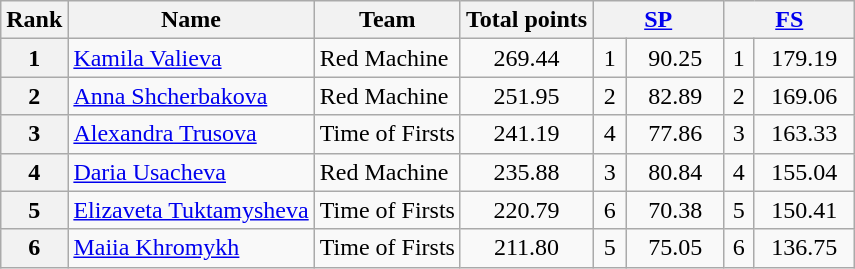<table class="wikitable sortable">
<tr>
<th>Rank</th>
<th>Name</th>
<th>Team</th>
<th>Total points</th>
<th colspan="2" width="80px"><a href='#'>SP</a></th>
<th colspan="2" width="80px"><a href='#'>FS</a></th>
</tr>
<tr>
<th>1</th>
<td><a href='#'>Kamila Valieva</a></td>
<td>Red Machine</td>
<td align="center">269.44</td>
<td align="center">1</td>
<td align="center">90.25</td>
<td align="center">1</td>
<td align="center">179.19</td>
</tr>
<tr>
<th>2</th>
<td><a href='#'>Anna Shcherbakova</a></td>
<td>Red Machine</td>
<td align="center">251.95</td>
<td align="center">2</td>
<td align="center">82.89</td>
<td align="center">2</td>
<td align="center">169.06</td>
</tr>
<tr>
<th>3</th>
<td><a href='#'>Alexandra Trusova</a></td>
<td>Time of Firsts</td>
<td align="center">241.19</td>
<td align="center">4</td>
<td align="center">77.86</td>
<td align="center">3</td>
<td align="center">163.33</td>
</tr>
<tr>
<th>4</th>
<td><a href='#'>Daria Usacheva</a></td>
<td>Red Machine</td>
<td align="center">235.88</td>
<td align="center">3</td>
<td align="center">80.84</td>
<td align="center">4</td>
<td align="center">155.04</td>
</tr>
<tr>
<th>5</th>
<td><a href='#'>Elizaveta Tuktamysheva</a></td>
<td>Time of Firsts</td>
<td align="center">220.79</td>
<td align="center">6</td>
<td align="center">70.38</td>
<td align="center">5</td>
<td align="center">150.41</td>
</tr>
<tr>
<th>6</th>
<td><a href='#'>Maiia Khromykh</a></td>
<td>Time of Firsts</td>
<td align="center">211.80</td>
<td align="center">5</td>
<td align="center">75.05</td>
<td align="center">6</td>
<td align="center">136.75</td>
</tr>
</table>
